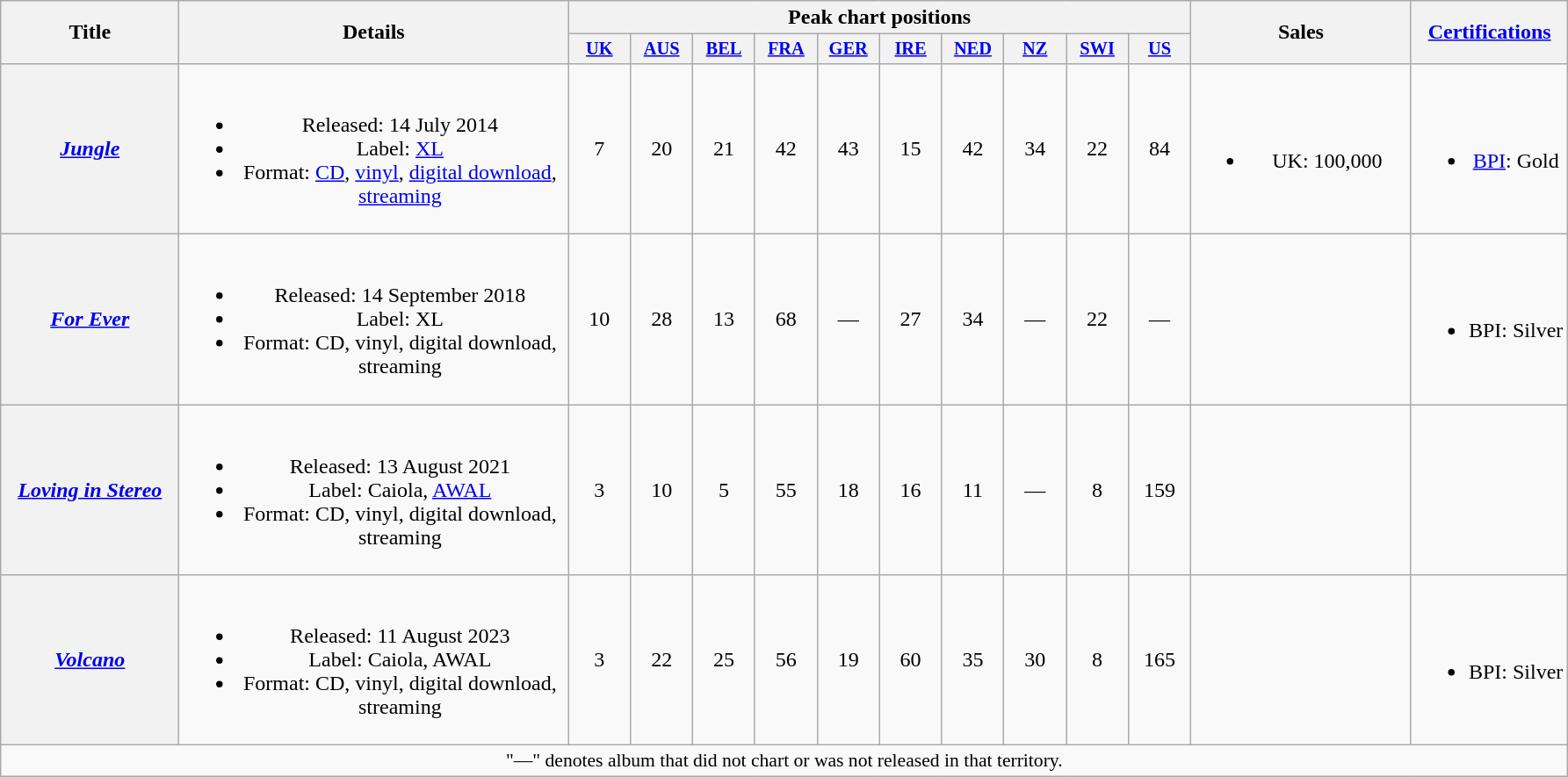<table class="wikitable plainrowheaders" style="text-align:center;">
<tr>
<th scope="col" rowspan="2" style="width:8em;">Title</th>
<th scope="col" rowspan="2" style="width:18em;">Details</th>
<th scope="col" colspan="10">Peak chart positions</th>
<th scope="col" rowspan="2" style="width:10em;">Sales</th>
<th scope="col" rowspan="2"><a href='#'>Certifications</a></th>
</tr>
<tr>
<th scope="col" style="width:3em;font-size:85%;"><a href='#'>UK</a><br></th>
<th scope="col" style="width:3em;font-size:85%;"><a href='#'>AUS</a><br></th>
<th scope="col" style="width:3em;font-size:85%;"><a href='#'>BEL</a><br></th>
<th scope="col" style="width:3em;font-size:85%;"><a href='#'>FRA</a><br></th>
<th scope="col" style="width:3em;font-size:85%;"><a href='#'>GER</a><br></th>
<th scope="col" style="width:3em;font-size:85%;"><a href='#'>IRE</a><br></th>
<th scope="col" style="width:3em;font-size:85%;"><a href='#'>NED</a><br></th>
<th scope="col" style="width:3em;font-size:85%;"><a href='#'>NZ</a><br></th>
<th scope="col" style="width:3em;font-size:85%;"><a href='#'>SWI</a><br></th>
<th scope="col" style="width:3em;font-size:85%;"><a href='#'>US</a><br></th>
</tr>
<tr>
<th scope="row"><em><a href='#'>Jungle</a></em></th>
<td><br><ul><li>Released: 14 July 2014</li><li>Label: <a href='#'>XL</a></li><li>Format: <a href='#'>CD</a>, <a href='#'>vinyl</a>, <a href='#'>digital download</a>, <a href='#'>streaming</a></li></ul></td>
<td>7</td>
<td>20</td>
<td>21</td>
<td>42</td>
<td>43</td>
<td>15</td>
<td>42</td>
<td>34</td>
<td>22</td>
<td>84</td>
<td><br><ul><li>UK: 100,000</li></ul></td>
<td><br><ul><li><a href='#'>BPI</a>: Gold</li></ul></td>
</tr>
<tr>
<th scope="row"><em><a href='#'>For Ever</a></em></th>
<td><br><ul><li>Released: 14 September 2018</li><li>Label: XL</li><li>Format: CD, vinyl, digital download, streaming</li></ul></td>
<td>10</td>
<td>28</td>
<td>13</td>
<td>68</td>
<td>—</td>
<td>27</td>
<td>34</td>
<td>—</td>
<td>22</td>
<td>—</td>
<td></td>
<td><br><ul><li>BPI: Silver</li></ul></td>
</tr>
<tr>
<th scope="row"><em><a href='#'>Loving in Stereo</a></em></th>
<td><br><ul><li>Released: 13 August 2021</li><li>Label: Caiola, <a href='#'>AWAL</a></li><li>Format: CD, vinyl, digital download, streaming</li></ul></td>
<td>3</td>
<td>10</td>
<td>5</td>
<td>55</td>
<td>18</td>
<td>16</td>
<td>11</td>
<td>—</td>
<td>8</td>
<td>159</td>
<td></td>
<td></td>
</tr>
<tr>
<th scope="row"><em><a href='#'>Volcano</a></em></th>
<td><br><ul><li>Released: 11 August 2023</li><li>Label: Caiola, AWAL</li><li>Format: CD, vinyl, digital download, streaming</li></ul></td>
<td>3</td>
<td>22</td>
<td>25</td>
<td>56</td>
<td>19</td>
<td>60</td>
<td>35</td>
<td>30</td>
<td>8</td>
<td>165</td>
<td></td>
<td><br><ul><li>BPI: Silver</li></ul></td>
</tr>
<tr>
<td colspan="14" style="font-size:90%">"—" denotes album that did not chart or was not released in that territory.</td>
</tr>
</table>
